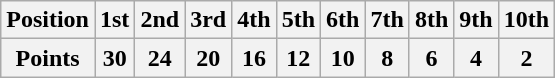<table class="wikitable">
<tr>
<th>Position</th>
<th>1st</th>
<th>2nd</th>
<th>3rd</th>
<th>4th</th>
<th>5th</th>
<th>6th</th>
<th>7th</th>
<th>8th</th>
<th>9th</th>
<th>10th</th>
</tr>
<tr>
<th>Points</th>
<th>30</th>
<th>24</th>
<th>20</th>
<th>16</th>
<th>12</th>
<th>10</th>
<th>8</th>
<th>6</th>
<th>4</th>
<th>2</th>
</tr>
</table>
